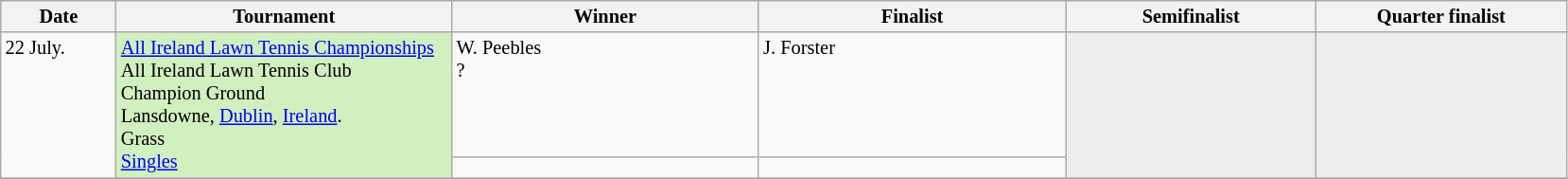<table class="wikitable" style="font-size:85%;">
<tr>
<th width="75">Date</th>
<th width="230">Tournament</th>
<th width="210">Winner</th>
<th width="210">Finalist</th>
<th width="170">Semifinalist</th>
<th width="170">Quarter finalist</th>
</tr>
<tr valign=top>
<td rowspan=2>22 July.</td>
<td style="background:#d0f0c0" rowspan="2"><a href='#'>All Ireland Lawn Tennis Championships</a><br>All Ireland Lawn Tennis Club<br>Champion Ground<br>Lansdowne, <a href='#'>Dublin</a>, <a href='#'>Ireland</a>.<br>Grass<br><a href='#'>Singles</a></td>
<td>  W. Peebles<br> ?</td>
<td>  J. Forster</td>
<td style="background:#ededed;" rowspan=2></td>
<td style="background:#ededed;" rowspan=2></td>
</tr>
<tr valign=top>
<td></td>
<td></td>
</tr>
<tr valign=top>
</tr>
</table>
